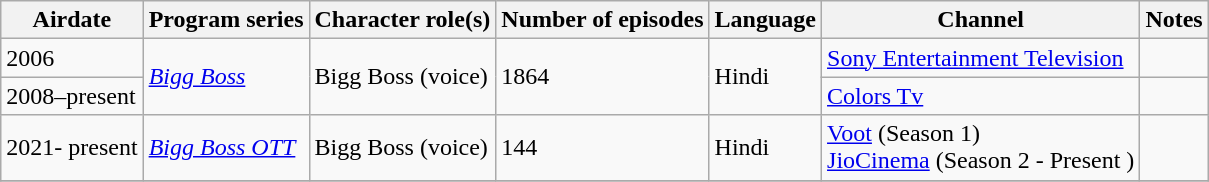<table class="wikitable">
<tr>
<th>Airdate</th>
<th>Program series</th>
<th>Character role(s)</th>
<th>Number of episodes</th>
<th>Language</th>
<th>Channel</th>
<th>Notes</th>
</tr>
<tr>
<td>2006</td>
<td rowspan="2"><em><a href='#'>Bigg Boss</a></em></td>
<td rowspan="2">Bigg Boss (voice)</td>
<td rowspan="2">1864</td>
<td rowspan="2">Hindi</td>
<td><a href='#'>Sony Entertainment Television</a></td>
<td></td>
</tr>
<tr>
<td>2008–present</td>
<td><a href='#'>Colors Tv</a></td>
<td></td>
</tr>
<tr>
<td>2021- present</td>
<td><em><a href='#'>Bigg Boss OTT</a></em></td>
<td>Bigg Boss (voice)</td>
<td>144</td>
<td>Hindi</td>
<td><a href='#'>Voot</a> (Season 1)<br> <a href='#'>JioCinema</a> (Season 2 - Present )</td>
<td></td>
</tr>
<tr>
</tr>
</table>
